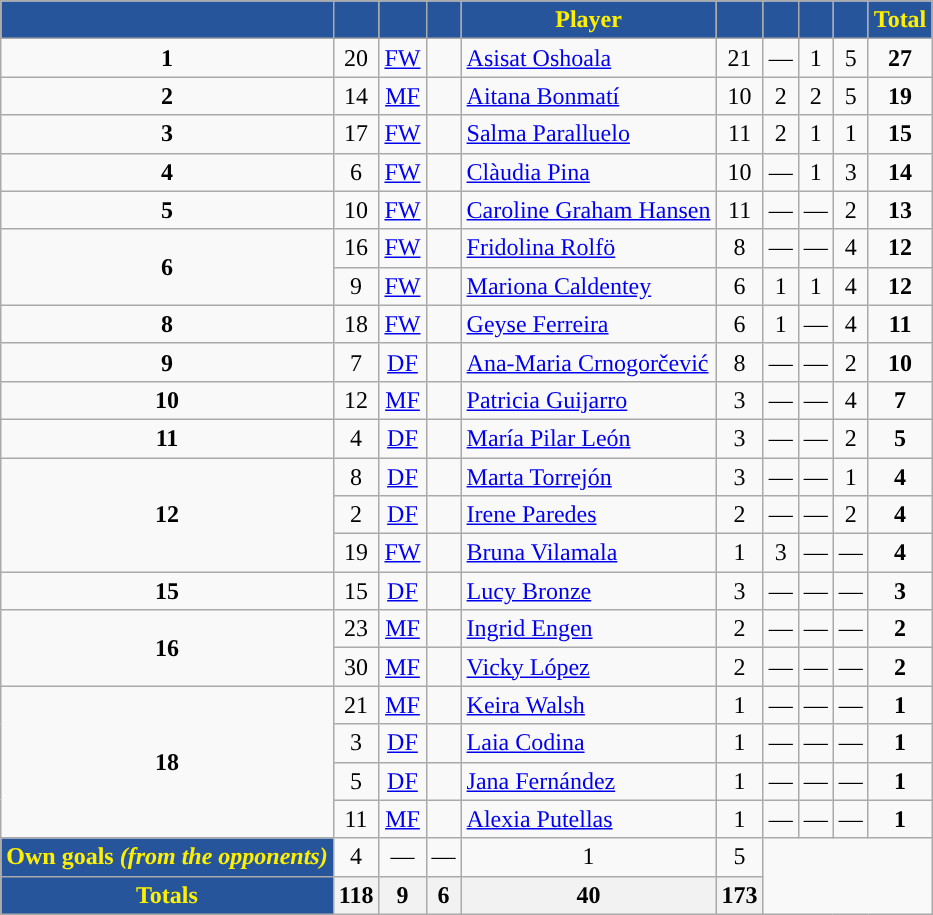<table class="wikitable" style="text-align:center;">
<tr>
<th style="background:#26559B; color:#FFF000; "></th>
<th style="background:#26559B; color:#FFF000; "></th>
<th style="background:#26559B; color:#FFF000; "></th>
<th style="background:#26559B; color:#FFF000; "></th>
<th style="background:#26559B; color:#FFF000; ">Player</th>
<th style="background:#26559B; color:#FFF000; "></th>
<th style="background:#26559B; color:#FFF000; "></th>
<th style="background:#26559B; color:#FFF000; "></th>
<th style="background:#26559B; color:#FFF000; "></th>
<th style="background:#26559B; color:#FFF000; ">Total</th>
</tr>
<tr>
<td><strong>1</strong></td>
<td>20</td>
<td><a href='#'>FW</a></td>
<td></td>
<td style="text-align:left"><a href='#'>Asisat Oshoala</a></td>
<td>21</td>
<td>—</td>
<td>1</td>
<td>5</td>
<td><strong>27</strong></td>
</tr>
<tr>
<td><strong>2</strong></td>
<td>14</td>
<td><a href='#'>MF</a></td>
<td></td>
<td style="text-align:left"><a href='#'>Aitana Bonmatí</a></td>
<td>10</td>
<td>2</td>
<td>2</td>
<td>5</td>
<td><strong>19</strong></td>
</tr>
<tr>
<td><strong>3</strong></td>
<td>17</td>
<td><a href='#'>FW</a></td>
<td></td>
<td style="text-align:left"><a href='#'>Salma Paralluelo</a></td>
<td>11</td>
<td>2</td>
<td>1</td>
<td>1</td>
<td><strong>15</strong></td>
</tr>
<tr>
<td><strong>4</strong></td>
<td>6</td>
<td><a href='#'>FW</a></td>
<td></td>
<td style="text-align:left"><a href='#'>Clàudia Pina</a></td>
<td>10</td>
<td>—</td>
<td>1</td>
<td>3</td>
<td><strong>14</strong></td>
</tr>
<tr>
<td><strong>5</strong></td>
<td>10</td>
<td><a href='#'>FW</a></td>
<td></td>
<td style="text-align:left"><a href='#'>Caroline Graham Hansen</a></td>
<td>11</td>
<td>—</td>
<td>—</td>
<td>2</td>
<td><strong>13</strong></td>
</tr>
<tr>
<td rowspan="2"><strong>6</strong></td>
<td>16</td>
<td><a href='#'>FW</a></td>
<td></td>
<td style="text-align:left"><a href='#'>Fridolina Rolfö</a></td>
<td>8</td>
<td>—</td>
<td>—</td>
<td>4</td>
<td><strong>12</strong></td>
</tr>
<tr>
<td>9</td>
<td><a href='#'>FW</a></td>
<td></td>
<td style="text-align:left"><a href='#'>Mariona Caldentey</a></td>
<td>6</td>
<td>1</td>
<td>1</td>
<td>4</td>
<td><strong>12</strong></td>
</tr>
<tr>
<td><strong>8</strong></td>
<td>18</td>
<td><a href='#'>FW</a></td>
<td></td>
<td style="text-align:left"><a href='#'>Geyse Ferreira</a></td>
<td>6</td>
<td>1</td>
<td>—</td>
<td>4</td>
<td><strong>11</strong></td>
</tr>
<tr>
<td><strong>9</strong></td>
<td>7</td>
<td><a href='#'>DF</a></td>
<td></td>
<td style="text-align:left"><a href='#'>Ana-Maria Crnogorčević</a></td>
<td>8</td>
<td>—</td>
<td>—</td>
<td>2</td>
<td><strong>10</strong></td>
</tr>
<tr>
<td><strong>10</strong></td>
<td>12</td>
<td><a href='#'>MF</a></td>
<td></td>
<td style="text-align:left"><a href='#'>Patricia Guijarro</a></td>
<td>3</td>
<td>—</td>
<td>—</td>
<td>4</td>
<td><strong>7</strong></td>
</tr>
<tr>
<td><strong>11</strong></td>
<td>4</td>
<td><a href='#'>DF</a></td>
<td></td>
<td style="text-align:left"><a href='#'>María Pilar León</a></td>
<td>3</td>
<td>—</td>
<td>—</td>
<td>2</td>
<td><strong>5</strong></td>
</tr>
<tr>
<td rowspan="3"><strong>12</strong></td>
<td>8</td>
<td><a href='#'>DF</a></td>
<td></td>
<td style="text-align:left"><a href='#'>Marta Torrejón</a></td>
<td>3</td>
<td>—</td>
<td>—</td>
<td>1</td>
<td><strong>4</strong></td>
</tr>
<tr>
<td>2</td>
<td><a href='#'>DF</a></td>
<td></td>
<td style="text-align:left"><a href='#'>Irene Paredes</a></td>
<td>2</td>
<td>—</td>
<td>—</td>
<td>2</td>
<td><strong>4</strong></td>
</tr>
<tr>
<td>19</td>
<td><a href='#'>FW</a></td>
<td></td>
<td style="text-align:left"><a href='#'>Bruna Vilamala</a></td>
<td>1</td>
<td>3</td>
<td>—</td>
<td>—</td>
<td><strong>4</strong></td>
</tr>
<tr>
<td><strong>15</strong></td>
<td>15</td>
<td><a href='#'>DF</a></td>
<td></td>
<td style="text-align:left"><a href='#'>Lucy Bronze</a></td>
<td>3</td>
<td>—</td>
<td>—</td>
<td>—</td>
<td><strong>3</strong></td>
</tr>
<tr>
<td rowspan="2"><strong>16</strong></td>
<td>23</td>
<td><a href='#'>MF</a></td>
<td></td>
<td style="text-align:left"><a href='#'>Ingrid Engen</a></td>
<td>2</td>
<td>—</td>
<td>—</td>
<td>—</td>
<td><strong>2</strong></td>
</tr>
<tr>
<td>30</td>
<td><a href='#'>MF</a></td>
<td></td>
<td style="text-align:left"><a href='#'>Vicky López</a></td>
<td>2</td>
<td>—</td>
<td>—</td>
<td>—</td>
<td><strong>2</strong></td>
</tr>
<tr>
<td rowspan="4"><strong>18</strong></td>
<td>21</td>
<td><a href='#'>MF</a></td>
<td></td>
<td style="text-align:left"><a href='#'>Keira Walsh</a></td>
<td>1</td>
<td>—</td>
<td>—</td>
<td>—</td>
<td><strong>1</strong></td>
</tr>
<tr>
<td>3</td>
<td><a href='#'>DF</a></td>
<td></td>
<td style="text-align:left"><a href='#'>Laia Codina</a></td>
<td>1</td>
<td>—</td>
<td>—</td>
<td>—</td>
<td><strong>1</strong></td>
</tr>
<tr>
<td>5</td>
<td><a href='#'>DF</a></td>
<td></td>
<td style="text-align:left"><a href='#'>Jana Fernández</a></td>
<td>1</td>
<td>—</td>
<td>—</td>
<td>—</td>
<td><strong>1</strong></td>
</tr>
<tr>
<td>11</td>
<td><a href='#'>MF</a></td>
<td></td>
<td style="text-align:left"><a href='#'>Alexia Putellas</a></td>
<td>1</td>
<td>—</td>
<td>—</td>
<td>—</td>
<td><strong>1</strong></td>
</tr>
<tr>
<td style="background:#26559B; color:#FFF000; "><strong>Own goals <em>(from the opponents)<strong><em></td>
<td>4</td>
<td>—</td>
<td>—</td>
<td>1</td>
<td></strong>5<strong></td>
</tr>
<tr>
<th style="background:#26559B; color:#FFF000; "></strong>Totals<strong></th>
<th></strong>118<strong></th>
<th></strong>9<strong></th>
<th></strong>6<strong></th>
<th></strong>40<strong></th>
<th></strong>173<strong></th>
</tr>
</table>
